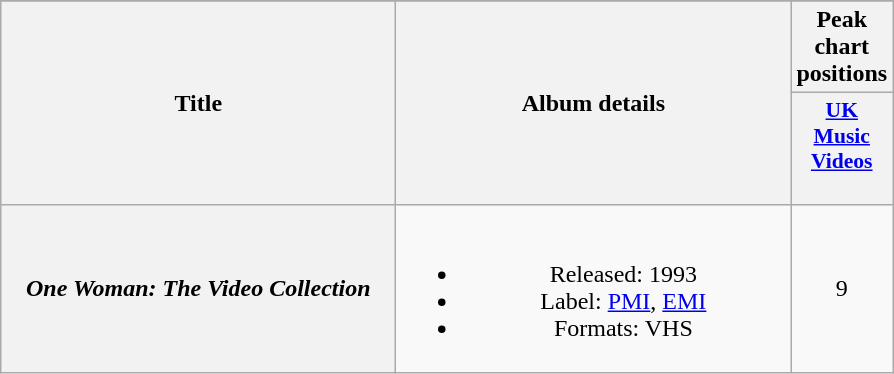<table class="wikitable plainrowheaders" style="text-align:center">
<tr>
</tr>
<tr>
<th scope="col" rowspan="2" style="width:16em">Title</th>
<th scope="col" rowspan="2" style="width:16em">Album details</th>
<th colspan="1">Peak chart positions</th>
</tr>
<tr>
<th style="width:3em;font-size:90%"><a href='#'>UK<br>Music<br>Videos</a><br><br></th>
</tr>
<tr>
<th scope="row"><em>One Woman: The Video Collection</em></th>
<td><br><ul><li>Released: 1993</li><li>Label: <a href='#'>PMI</a>, <a href='#'>EMI</a></li><li>Formats: VHS</li></ul></td>
<td>9</td>
</tr>
</table>
